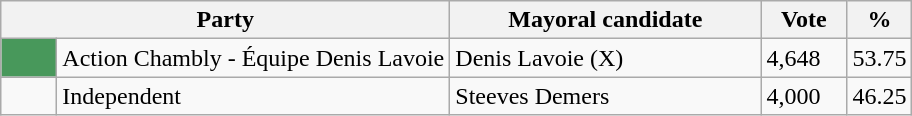<table class="wikitable">
<tr>
<th bgcolor="#DDDDFF" width="230px" colspan="2">Party</th>
<th bgcolor="#DDDDFF" width="200px">Mayoral candidate</th>
<th bgcolor="#DDDDFF" width="50px">Vote</th>
<th bgcolor="#DDDDFF" width="30px">%</th>
</tr>
<tr>
<td bgcolor=#48985B width="30px"> </td>
<td>Action Chambly - Équipe Denis Lavoie</td>
<td>Denis Lavoie (X)</td>
<td>4,648</td>
<td>53.75</td>
</tr>
<tr>
<td> </td>
<td>Independent</td>
<td>Steeves Demers</td>
<td>4,000</td>
<td>46.25</td>
</tr>
</table>
